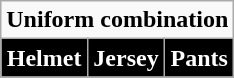<table class="wikitable" style="display: inline-table;">
<tr>
<td align="center" Colspan="3"><strong>Uniform combination</strong></td>
</tr>
<tr align="center">
<td style="background:black; color:white"><strong>Helmet</strong></td>
<td style="background:black; color:white"><strong>Jersey</strong></td>
<td style="background:black; color:white"><strong>Pants</strong></td>
</tr>
</table>
